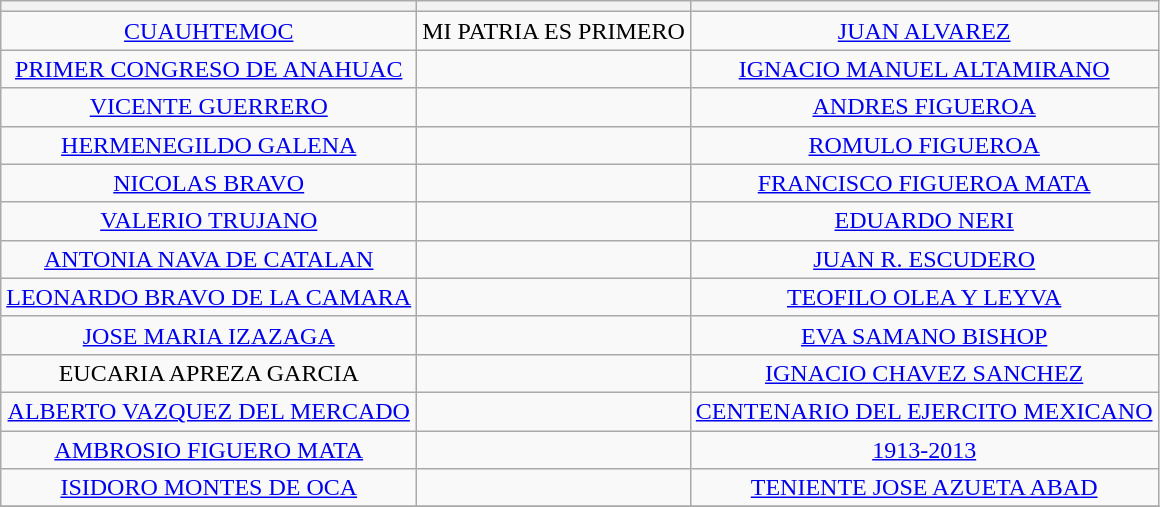<table class="wikitable">
<tr>
<th></th>
<th></th>
<th></th>
</tr>
<tr>
<td align=center><a href='#'>CUAUHTEMOC</a></td>
<td align=center>MI PATRIA ES PRIMERO</td>
<td align=center><a href='#'>JUAN ALVAREZ</a></td>
</tr>
<tr>
<td align=center><a href='#'>PRIMER CONGRESO DE ANAHUAC</a></td>
<td></td>
<td align=center><a href='#'>IGNACIO MANUEL ALTAMIRANO</a></td>
</tr>
<tr>
<td align=center><a href='#'>VICENTE GUERRERO</a></td>
<td></td>
<td align=center><a href='#'>ANDRES FIGUEROA</a></td>
</tr>
<tr>
<td align=center><a href='#'>HERMENEGILDO GALENA</a></td>
<td></td>
<td align=center><a href='#'>ROMULO FIGUEROA</a></td>
</tr>
<tr>
<td align=center><a href='#'>NICOLAS BRAVO</a></td>
<td></td>
<td align=center><a href='#'>FRANCISCO FIGUEROA MATA</a></td>
</tr>
<tr>
<td align=center><a href='#'>VALERIO TRUJANO</a></td>
<td></td>
<td align=center><a href='#'>EDUARDO NERI</a></td>
</tr>
<tr>
<td align=center><a href='#'>ANTONIA NAVA DE CATALAN</a></td>
<td></td>
<td align=center><a href='#'>JUAN R. ESCUDERO</a></td>
</tr>
<tr>
<td align=center><a href='#'>LEONARDO BRAVO DE LA CAMARA</a></td>
<td></td>
<td align=center><a href='#'>TEOFILO OLEA Y LEYVA</a></td>
</tr>
<tr>
<td align=center><a href='#'>JOSE MARIA IZAZAGA</a></td>
<td></td>
<td align=center><a href='#'>EVA SAMANO BISHOP</a></td>
</tr>
<tr>
<td align=center>EUCARIA APREZA GARCIA</td>
<td></td>
<td align=center><a href='#'>IGNACIO CHAVEZ SANCHEZ</a></td>
</tr>
<tr>
<td align=center><a href='#'>ALBERTO VAZQUEZ DEL MERCADO</a></td>
<td></td>
<td align=center><a href='#'>CENTENARIO DEL EJERCITO MEXICANO</a></td>
</tr>
<tr>
<td align=center><a href='#'>AMBROSIO FIGUERO MATA</a></td>
<td></td>
<td align=center><a href='#'>1913-2013</a></td>
</tr>
<tr>
<td align=center><a href='#'>ISIDORO MONTES DE OCA</a></td>
<td></td>
<td align=center><a href='#'>TENIENTE JOSE AZUETA ABAD</a></td>
</tr>
<tr>
</tr>
</table>
